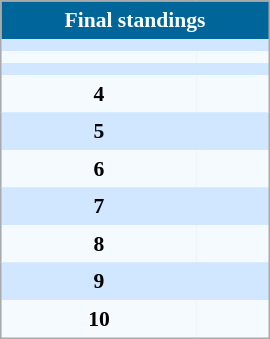<table align=center cellpadding="4" cellspacing="0" style="background: #D0E7FF; border: 1px #aaa solid; border-collapse: collapse; font-size: 90%;" width=180>
<tr align=center bgcolor=#006699 style="color:white;">
<th width=100% colspan=2>Final standings</th>
</tr>
<tr align=center bgcolor=#D0E7FF>
<td></td>
<td align=left></td>
</tr>
<tr align=center bgcolor=#F5FAFF>
<td></td>
<td align=left></td>
</tr>
<tr align=center bgcolor=#D0E7FF>
<td></td>
<td align=left></td>
</tr>
<tr align=center bgcolor=#F5FAFF>
<td><strong>4</strong></td>
<td align=left></td>
</tr>
<tr align=center bgcolor=#D0E7FF>
<td><strong>5</strong></td>
<td align=left></td>
</tr>
<tr align=center bgcolor=#F5FAFF>
<td><strong>6</strong></td>
<td align=left></td>
</tr>
<tr align=center bgcolor=#D0E7FF>
<td><strong>7</strong></td>
<td align=left></td>
</tr>
<tr align=center bgcolor=#F5FAFF>
<td><strong>8</strong></td>
<td align=left></td>
</tr>
<tr align=center bgcolor=#D0E7FF>
<td><strong>9</strong></td>
<td align=left></td>
</tr>
<tr align=center bgcolor=#F5FAFF>
<td><strong>10</strong></td>
<td align=left></td>
</tr>
</table>
